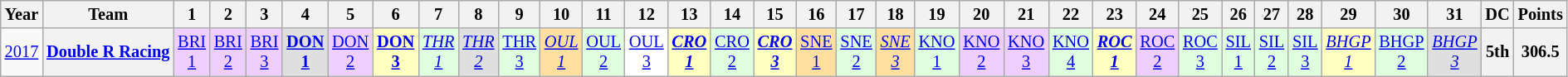<table class="wikitable" style="text-align:center; font-size:85%">
<tr>
<th>Year</th>
<th>Team</th>
<th>1</th>
<th>2</th>
<th>3</th>
<th>4</th>
<th>5</th>
<th>6</th>
<th>7</th>
<th>8</th>
<th>9</th>
<th>10</th>
<th>11</th>
<th>12</th>
<th>13</th>
<th>14</th>
<th>15</th>
<th>16</th>
<th>17</th>
<th>18</th>
<th>19</th>
<th>20</th>
<th>21</th>
<th>22</th>
<th>23</th>
<th>24</th>
<th>25</th>
<th>26</th>
<th>27</th>
<th>28</th>
<th>29</th>
<th>30</th>
<th>31</th>
<th>DC</th>
<th>Points</th>
</tr>
<tr>
<td><a href='#'>2017</a></td>
<th nowrap><a href='#'>Double R Racing</a></th>
<td style="background:#EFCFFF;"><a href='#'>BRI<br>1</a><br></td>
<td style="background:#EFCFFF;"><a href='#'>BRI<br>2</a><br></td>
<td style="background:#EFCFFF;"><a href='#'>BRI<br>3</a><br></td>
<td style="background:#DFDFDF;"><strong><a href='#'>DON<br>1</a></strong><br></td>
<td style="background:#EFCFFF;"><a href='#'>DON<br>2</a><br></td>
<td style="background:#FFFFBF;"><strong><a href='#'>DON<br>3</a></strong><br></td>
<td style="background:#DFFFDF;"><em><a href='#'>THR<br>1</a></em> <br></td>
<td style="background:#DFDFDF;"><em><a href='#'>THR<br>2</a></em><br></td>
<td style="background:#DFFFDF;"><a href='#'>THR<br>3</a><br></td>
<td style="background:#FFDF9F;"><em><a href='#'>OUL<br>1</a></em><br></td>
<td style="background:#DFFFDF;"><a href='#'>OUL<br>2</a><br></td>
<td style="background:#FFFFFF;"><a href='#'>OUL<br>3</a><br></td>
<td style="background:#FFFFBF;"><strong><em><a href='#'>CRO<br>1</a></em></strong><br></td>
<td style="background:#DFFFDF;"><a href='#'>CRO<br>2</a><br></td>
<td style="background:#FFFFBF;"><strong><em><a href='#'>CRO<br>3</a></em></strong><br></td>
<td style="background:#FFDF9F;"><a href='#'>SNE<br>1</a><br></td>
<td style="background:#DFFFDF;"><a href='#'>SNE<br>2</a><br></td>
<td style="background:#FFDF9F;"><em><a href='#'>SNE<br>3</a></em><br></td>
<td style="background:#DFFFDF;"><a href='#'>KNO<br>1</a><br></td>
<td style="background:#EFCFFF;"><a href='#'>KNO<br>2</a><br></td>
<td style="background:#EFCFFF;"><a href='#'>KNO<br>3</a><br></td>
<td style="background:#DFFFDF;"><a href='#'>KNO<br>4</a><br></td>
<td style="background:#FFFFBF;"><strong><em><a href='#'>ROC<br>1</a></em></strong><br></td>
<td style="background:#EFCFFF;"><a href='#'>ROC<br>2</a><br></td>
<td style="background:#DFFFDF;"><a href='#'>ROC<br>3</a><br></td>
<td style="background:#DFFFDF;"><a href='#'>SIL<br>1</a><br></td>
<td style="background:#DFFFDF;"><a href='#'>SIL<br>2</a><br></td>
<td style="background:#DFFFDF;"><a href='#'>SIL<br>3</a><br></td>
<td style="background:#FFFFBF;"><em><a href='#'>BHGP<br>1</a></em><br></td>
<td style="background:#DFFFDF;"><a href='#'>BHGP<br>2</a><br></td>
<td style="background:#DFDFDF;"><em><a href='#'>BHGP<br>3</a></em><br></td>
<th>5th</th>
<th>306.5</th>
</tr>
</table>
